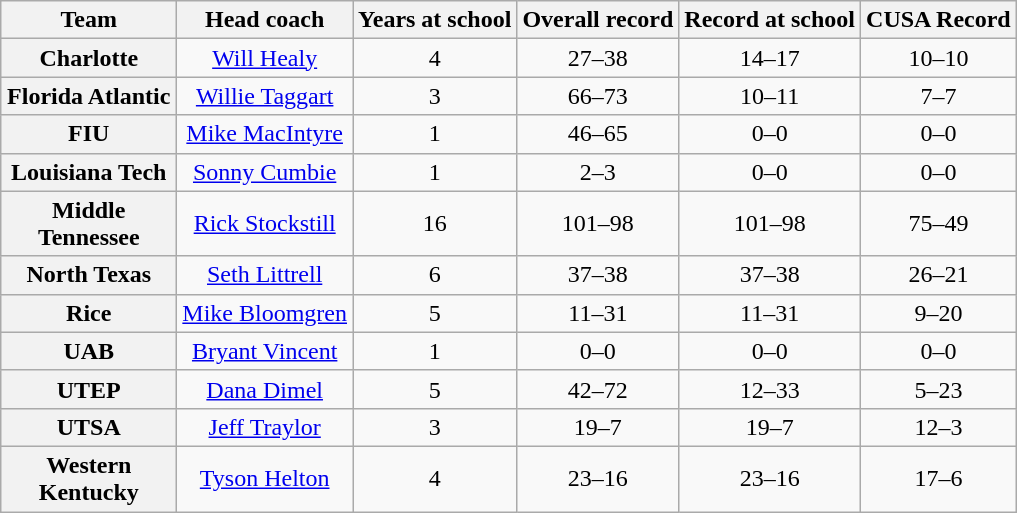<table class="wikitable sortable" style="text-align: center;">
<tr>
<th width="110">Team</th>
<th>Head coach</th>
<th>Years at school</th>
<th>Overall record</th>
<th>Record at school</th>
<th>CUSA Record</th>
</tr>
<tr>
<th style=>Charlotte</th>
<td><a href='#'>Will Healy</a></td>
<td>4</td>
<td>27–38</td>
<td>14–17</td>
<td>10–10</td>
</tr>
<tr>
<th style=>Florida Atlantic</th>
<td><a href='#'>Willie Taggart</a></td>
<td>3</td>
<td>66–73</td>
<td>10–11</td>
<td>7–7</td>
</tr>
<tr>
<th style=>FIU</th>
<td><a href='#'>Mike MacIntyre</a></td>
<td>1</td>
<td>46–65</td>
<td>0–0</td>
<td>0–0</td>
</tr>
<tr>
<th style=>Louisiana Tech</th>
<td><a href='#'>Sonny Cumbie</a></td>
<td>1</td>
<td>2–3</td>
<td>0–0</td>
<td>0–0</td>
</tr>
<tr>
<th style=>Middle Tennessee</th>
<td><a href='#'>Rick Stockstill</a></td>
<td>16</td>
<td>101–98</td>
<td>101–98</td>
<td>75–49</td>
</tr>
<tr>
<th style=>North Texas</th>
<td><a href='#'>Seth Littrell</a></td>
<td>6</td>
<td>37–38</td>
<td>37–38</td>
<td>26–21</td>
</tr>
<tr>
<th style=>Rice</th>
<td><a href='#'>Mike Bloomgren</a></td>
<td>5</td>
<td>11–31</td>
<td>11–31</td>
<td>9–20</td>
</tr>
<tr>
<th style=>UAB</th>
<td><a href='#'>Bryant Vincent</a></td>
<td>1</td>
<td>0–0</td>
<td>0–0</td>
<td>0–0</td>
</tr>
<tr>
<th style=>UTEP</th>
<td><a href='#'>Dana Dimel</a></td>
<td>5</td>
<td>42–72</td>
<td>12–33</td>
<td>5–23</td>
</tr>
<tr>
<th style=>UTSA</th>
<td><a href='#'>Jeff Traylor</a></td>
<td>3</td>
<td>19–7</td>
<td>19–7</td>
<td>12–3</td>
</tr>
<tr>
<th style=>Western Kentucky</th>
<td><a href='#'>Tyson Helton</a></td>
<td>4</td>
<td>23–16</td>
<td>23–16</td>
<td>17–6</td>
</tr>
</table>
